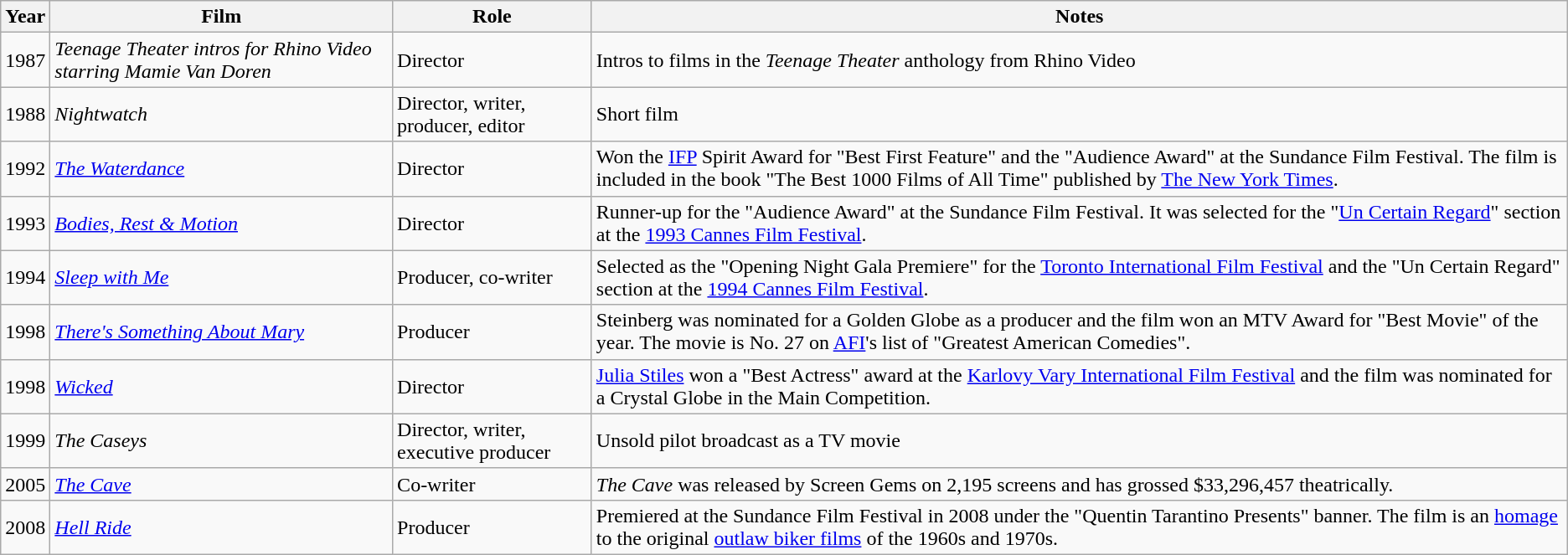<table class="wikitable">
<tr>
<th>Year</th>
<th>Film</th>
<th>Role</th>
<th>Notes</th>
</tr>
<tr>
<td>1987</td>
<td><em>Teenage Theater intros for Rhino Video starring Mamie Van Doren</em></td>
<td>Director</td>
<td>Intros to films in the <em>Teenage Theater</em> anthology from Rhino Video</td>
</tr>
<tr>
<td>1988</td>
<td><em>Nightwatch</em></td>
<td>Director, writer, producer, editor</td>
<td>Short film</td>
</tr>
<tr>
<td>1992</td>
<td><em><a href='#'>The Waterdance</a></em></td>
<td>Director</td>
<td>Won the <a href='#'>IFP</a> Spirit Award for "Best First Feature" and the "Audience Award" at the Sundance Film Festival. The film is included in the book "The Best 1000 Films of All Time" published by <a href='#'>The New York Times</a>.</td>
</tr>
<tr>
<td>1993</td>
<td><em><a href='#'>Bodies, Rest & Motion</a></em></td>
<td>Director</td>
<td>Runner-up for the "Audience Award" at the Sundance Film Festival. It was selected for the "<a href='#'>Un Certain Regard</a>" section at the <a href='#'>1993 Cannes Film Festival</a>.</td>
</tr>
<tr>
<td>1994</td>
<td><em><a href='#'>Sleep with Me</a></em></td>
<td>Producer, co-writer</td>
<td>Selected as the "Opening Night Gala Premiere" for the <a href='#'>Toronto International Film Festival</a> and the "Un Certain Regard" section at the <a href='#'>1994 Cannes Film Festival</a>.</td>
</tr>
<tr>
<td>1998</td>
<td><em><a href='#'>There's Something About Mary</a></em></td>
<td>Producer</td>
<td>Steinberg was nominated for a Golden Globe as a producer and the film won an MTV Award for "Best Movie" of the year. The movie is No. 27 on <a href='#'>AFI</a>'s list of "Greatest American Comedies".</td>
</tr>
<tr>
<td>1998</td>
<td><em><a href='#'>Wicked</a></em></td>
<td>Director</td>
<td><a href='#'>Julia Stiles</a> won a "Best Actress" award at the <a href='#'>Karlovy Vary International Film Festival</a> and the film was nominated for a Crystal Globe in the Main Competition.</td>
</tr>
<tr>
<td>1999</td>
<td><em>The Caseys</em></td>
<td>Director, writer, executive producer</td>
<td>Unsold pilot broadcast as a TV movie</td>
</tr>
<tr>
<td>2005</td>
<td><em><a href='#'>The Cave</a></em></td>
<td>Co-writer</td>
<td><em>The Cave</em> was released by Screen Gems on 2,195 screens and has grossed $33,296,457 theatrically.</td>
</tr>
<tr>
<td>2008</td>
<td><em><a href='#'>Hell Ride</a></em></td>
<td>Producer</td>
<td>Premiered at the Sundance Film Festival in 2008 under the "Quentin Tarantino Presents" banner. The film is an <a href='#'>homage</a> to the original <a href='#'>outlaw biker films</a> of the 1960s and 1970s.</td>
</tr>
</table>
